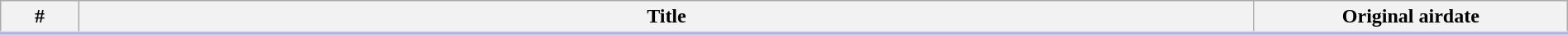<table class="wikitable" style="width:100%; background:#FFF;">
<tr style="border-bottom: 3px solid #CCF">
<th width="5%">#</th>
<th>Title</th>
<th width="20%">Original airdate</th>
</tr>
<tr>
</tr>
</table>
